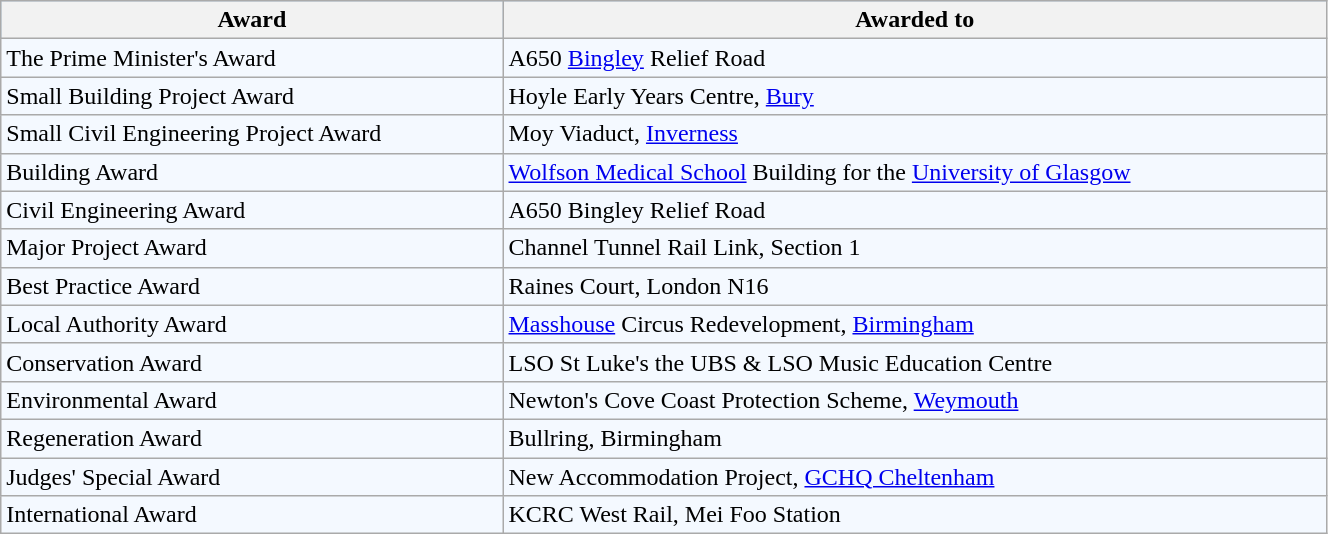<table class="wikitable mw-collapsible mw-collapsed" border="0" cellpadding="2" cellspacing="2" align="center" width="70%">
<tr bgcolor=#99CCFF>
<th align="left" valign="top">Award</th>
<th align="left" valign="top">Awarded to</th>
</tr>
<tr bgcolor=#F4F9FF>
<td>The Prime Minister's Award</td>
<td>A650 <a href='#'>Bingley</a> Relief Road</td>
</tr>
<tr bgcolor=#F4F9FF>
<td>Small Building Project Award</td>
<td>Hoyle Early Years Centre, <a href='#'>Bury</a></td>
</tr>
<tr bgcolor=#F4F9FF>
<td>Small Civil Engineering Project Award</td>
<td>Moy Viaduct, <a href='#'>Inverness</a></td>
</tr>
<tr bgcolor=#F4F9FF>
<td>Building Award</td>
<td><a href='#'>Wolfson Medical School</a> Building for the <a href='#'>University of Glasgow</a></td>
</tr>
<tr bgcolor=#F4F9FF>
<td>Civil Engineering Award</td>
<td>A650 Bingley Relief Road</td>
</tr>
<tr bgcolor=#F4F9FF>
<td>Major Project Award</td>
<td>Channel Tunnel Rail Link, Section 1</td>
</tr>
<tr bgcolor=#F4F9FF>
<td>Best Practice Award</td>
<td>Raines Court, London N16</td>
</tr>
<tr bgcolor=#F4F9FF>
<td>Local Authority Award</td>
<td><a href='#'>Masshouse</a> Circus Redevelopment, <a href='#'>Birmingham</a></td>
</tr>
<tr bgcolor=#F4F9FF>
<td>Conservation Award</td>
<td>LSO St Luke's the UBS & LSO Music Education Centre</td>
</tr>
<tr bgcolor=#F4F9FF>
<td>Environmental Award</td>
<td>Newton's Cove Coast Protection Scheme, <a href='#'>Weymouth</a></td>
</tr>
<tr bgcolor=#F4F9FF>
<td>Regeneration Award</td>
<td>Bullring, Birmingham</td>
</tr>
<tr bgcolor=#F4F9FF>
<td>Judges' Special Award</td>
<td>New Accommodation Project, <a href='#'>GCHQ Cheltenham</a></td>
</tr>
<tr bgcolor=#F4F9FF>
<td>International Award</td>
<td>KCRC West Rail, Mei Foo Station</td>
</tr>
</table>
